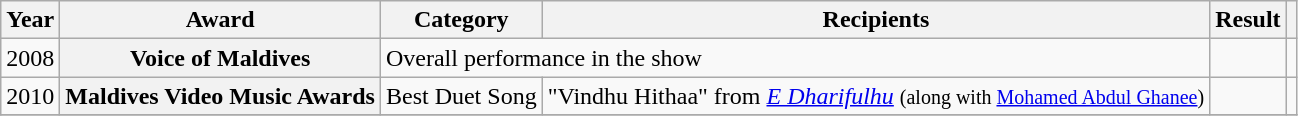<table class="wikitable plainrowheaders sortable">
<tr>
<th scope="col">Year</th>
<th scope="col">Award</th>
<th scope="col">Category</th>
<th scope="col">Recipients</th>
<th scope="col">Result</th>
<th scope="col" class="unsortable"></th>
</tr>
<tr>
<td>2008</td>
<th scope="row">Voice of Maldives</th>
<td colspan="2">Overall performance in the show</td>
<td></td>
<td style="text-align:center;"></td>
</tr>
<tr>
<td>2010</td>
<th scope="row">Maldives Video Music Awards</th>
<td>Best Duet Song</td>
<td>"Vindhu Hithaa" from <em><a href='#'>E Dharifulhu</a></em> <small>(along with <a href='#'>Mohamed Abdul Ghanee</a>)</small></td>
<td></td>
<td style="text-align:center;"></td>
</tr>
<tr>
</tr>
</table>
